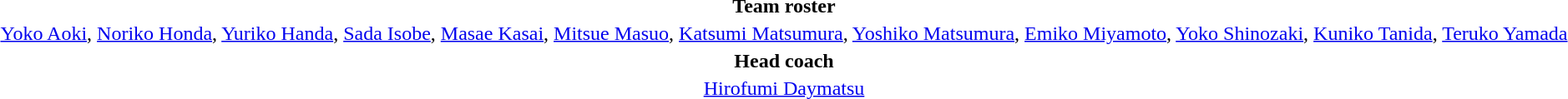<table style="text-align: center; margin-top: 2em; margin-left: auto; margin-right: auto">
<tr>
<td><strong>Team roster</strong></td>
</tr>
<tr>
<td><a href='#'>Yoko Aoki</a>, <a href='#'>Noriko Honda</a>, <a href='#'>Yuriko Handa</a>, <a href='#'>Sada Isobe</a>, <a href='#'>Masae Kasai</a>, <a href='#'>Mitsue Masuo</a>, <a href='#'>Katsumi Matsumura</a>, <a href='#'>Yoshiko Matsumura</a>, <a href='#'>Emiko Miyamoto</a>, <a href='#'>Yoko Shinozaki</a>, <a href='#'>Kuniko Tanida</a>, <a href='#'>Teruko Yamada</a></td>
</tr>
<tr>
<td><strong>Head coach</strong></td>
</tr>
<tr>
<td><a href='#'>Hirofumi Daymatsu</a></td>
</tr>
<tr>
</tr>
</table>
